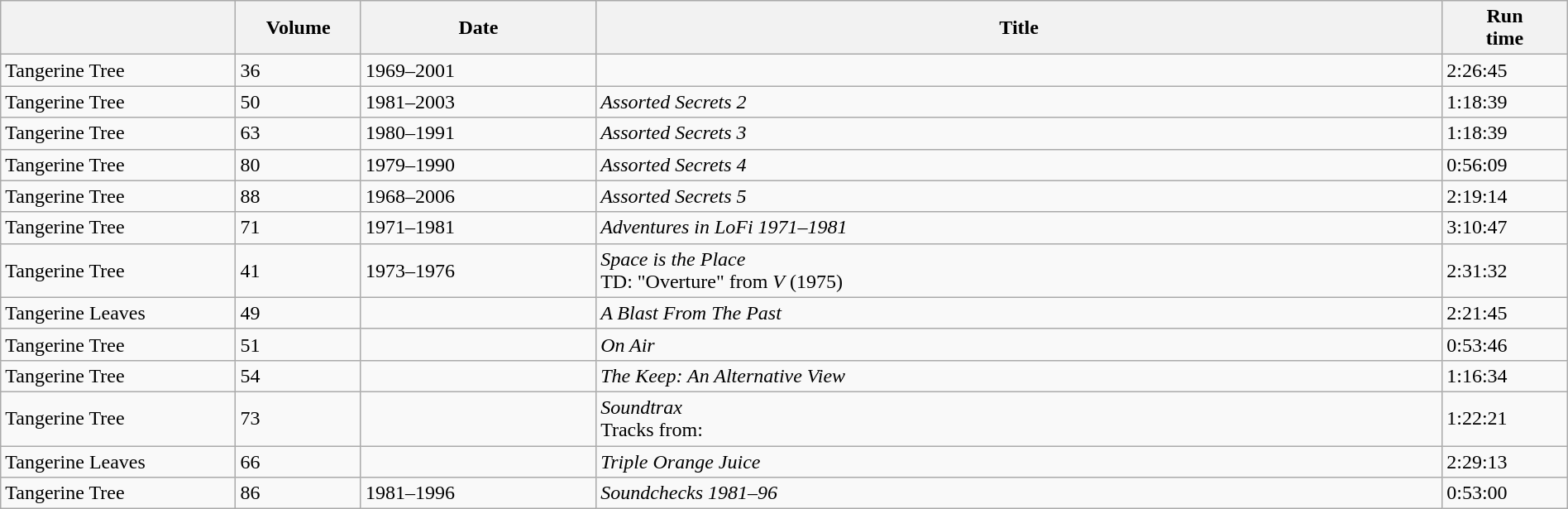<table class="wikitable" style="width: 100%;">
<tr>
<th style="width: 15%;"></th>
<th style="width: 8%;">Volume</th>
<th style="width: 15%;">Date</th>
<th>Title</th>
<th style="width: 8%;">Run<br>time</th>
</tr>
<tr>
<td>Tangerine Tree</td>
<td>36</td>
<td>1969–2001</td>
<td></td>
<td>2:26:45</td>
</tr>
<tr>
<td>Tangerine Tree</td>
<td>50</td>
<td>1981–2003</td>
<td><em>Assorted Secrets 2</em></td>
<td>1:18:39</td>
</tr>
<tr>
<td>Tangerine Tree</td>
<td>63</td>
<td>1980–1991</td>
<td><em>Assorted Secrets 3</em></td>
<td>1:18:39</td>
</tr>
<tr>
<td>Tangerine Tree</td>
<td>80</td>
<td>1979–1990</td>
<td><em>Assorted Secrets 4</em></td>
<td>0:56:09</td>
</tr>
<tr>
<td>Tangerine Tree</td>
<td>88</td>
<td>1968–2006</td>
<td><em>Assorted Secrets 5</em></td>
<td>2:19:14</td>
</tr>
<tr>
<td>Tangerine Tree</td>
<td>71</td>
<td>1971–1981</td>
<td><em>Adventures in LoFi 1971–1981</em></td>
<td>3:10:47</td>
</tr>
<tr>
<td>Tangerine Tree</td>
<td>41</td>
<td>1973–1976</td>
<td><em>Space is the Place</em><br>TD: "Overture" from <em>V</em> (1975)</td>
<td>2:31:32</td>
</tr>
<tr>
<td>Tangerine Leaves</td>
<td>49</td>
<td></td>
<td><em>A Blast From The Past</em></td>
<td>2:21:45</td>
</tr>
<tr>
<td>Tangerine Tree</td>
<td>51</td>
<td></td>
<td><em>On Air</em></td>
<td>0:53:46</td>
</tr>
<tr>
<td>Tangerine Tree</td>
<td>54</td>
<td></td>
<td><em>The Keep: An Alternative View</em></td>
<td>1:16:34</td>
</tr>
<tr>
<td>Tangerine Tree</td>
<td>73</td>
<td></td>
<td><em>Soundtrax</em><br>Tracks from:</td>
<td>1:22:21</td>
</tr>
<tr>
<td>Tangerine Leaves</td>
<td>66</td>
<td></td>
<td><em>Triple Orange Juice</em></td>
<td>2:29:13</td>
</tr>
<tr>
<td>Tangerine Tree</td>
<td>86</td>
<td>1981–1996</td>
<td><em>Soundchecks 1981–96</em></td>
<td>0:53:00</td>
</tr>
</table>
